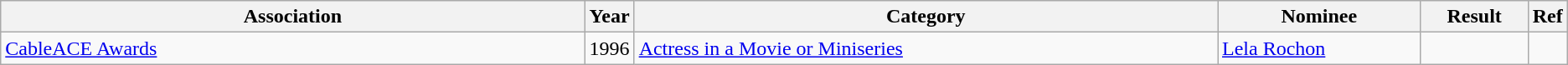<table class="wikitable">
<tr>
<th scope="col" style="width:30em;">Association</th>
<th scope="col" style="width:1em;">Year</th>
<th scope="col" style="width:30em;">Category</th>
<th scope="col" style="width:10em;">Nominee</th>
<th scope="col" style="width:5em;">Result</th>
<th scope="col" style="width:1em;">Ref</th>
</tr>
<tr>
<td><a href='#'>CableACE Awards</a></td>
<td>1996</td>
<td><a href='#'>Actress in a Movie or Miniseries</a></td>
<td><a href='#'>Lela Rochon</a></td>
<td></td>
<td></td>
</tr>
</table>
